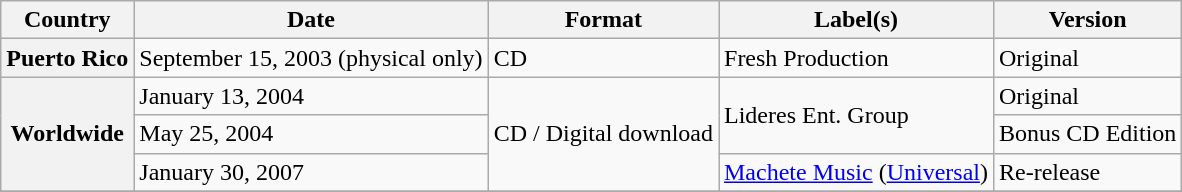<table class="wikitable plainrowheaders">
<tr>
<th>Country</th>
<th>Date</th>
<th>Format</th>
<th>Label(s)</th>
<th>Version</th>
</tr>
<tr>
<th scope="row">Puerto Rico</th>
<td>September 15, 2003 (physical only)</td>
<td rowspan="1">CD</td>
<td>Fresh Production</td>
<td>Original</td>
</tr>
<tr>
<th scope="row" rowspan="3">Worldwide</th>
<td>January 13, 2004</td>
<td rowspan="3">CD / Digital download</td>
<td rowspan="2">Lideres Ent. Group</td>
<td>Original</td>
</tr>
<tr>
<td>May 25, 2004</td>
<td>Bonus CD Edition</td>
</tr>
<tr>
<td>January 30, 2007</td>
<td><a href='#'>Machete Music</a> (<a href='#'>Universal</a>)</td>
<td>Re-release</td>
</tr>
<tr>
</tr>
</table>
